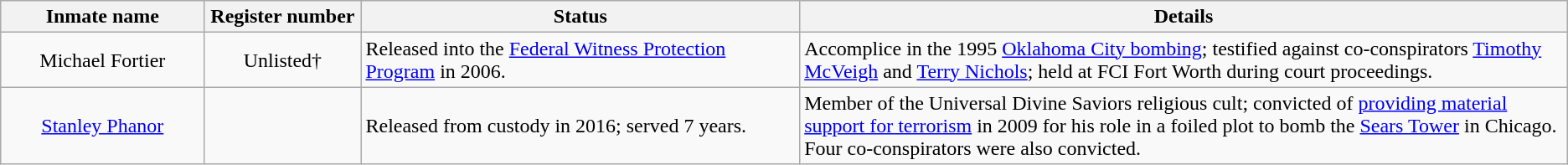<table class="wikitable sortable">
<tr>
<th width=13%>Inmate name</th>
<th width=10%>Register number</th>
<th width=28%>Status</th>
<th width=49%>Details</th>
</tr>
<tr>
<td style="text-align:center;">Michael Fortier</td>
<td style="text-align:center;">Unlisted†</td>
<td>Released into the <a href='#'>Federal Witness Protection Program</a> in 2006.</td>
<td>Accomplice in the 1995 <a href='#'>Oklahoma City bombing</a>; testified against co-conspirators <a href='#'>Timothy McVeigh</a> and <a href='#'>Terry Nichols</a>; held at FCI Fort Worth during court proceedings.</td>
</tr>
<tr>
<td style="text-align:center;"><a href='#'>Stanley Phanor</a></td>
<td style="text-align:center;"></td>
<td>Released from custody in 2016; served 7 years.</td>
<td>Member of the Universal Divine Saviors religious cult; convicted of <a href='#'>providing material support for terrorism</a> in 2009 for his role in a foiled plot to bomb the <a href='#'>Sears Tower</a> in Chicago. Four co-conspirators were also convicted.</td>
</tr>
</table>
